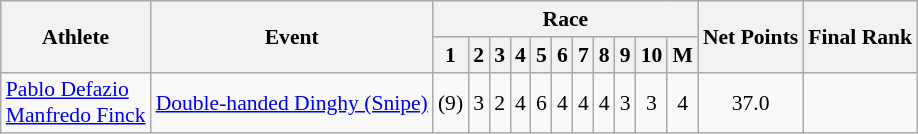<table class="wikitable" border="1" style="font-size:90%">
<tr>
<th rowspan=2>Athlete</th>
<th rowspan=2>Event</th>
<th colspan=11>Race</th>
<th rowspan=2>Net Points</th>
<th rowspan=2>Final Rank</th>
</tr>
<tr>
<th>1</th>
<th>2</th>
<th>3</th>
<th>4</th>
<th>5</th>
<th>6</th>
<th>7</th>
<th>8</th>
<th>9</th>
<th>10</th>
<th>M</th>
</tr>
<tr align=center>
<td align=left><a href='#'>Pablo Defazio</a><br><a href='#'>Manfredo Finck</a></td>
<td align=left><a href='#'>Double-handed Dinghy (Snipe)</a></td>
<td>(9)</td>
<td>3</td>
<td>2</td>
<td>4</td>
<td>6</td>
<td>4</td>
<td>4</td>
<td>4</td>
<td>3</td>
<td>3</td>
<td>4</td>
<td>37.0</td>
<td></td>
</tr>
</table>
